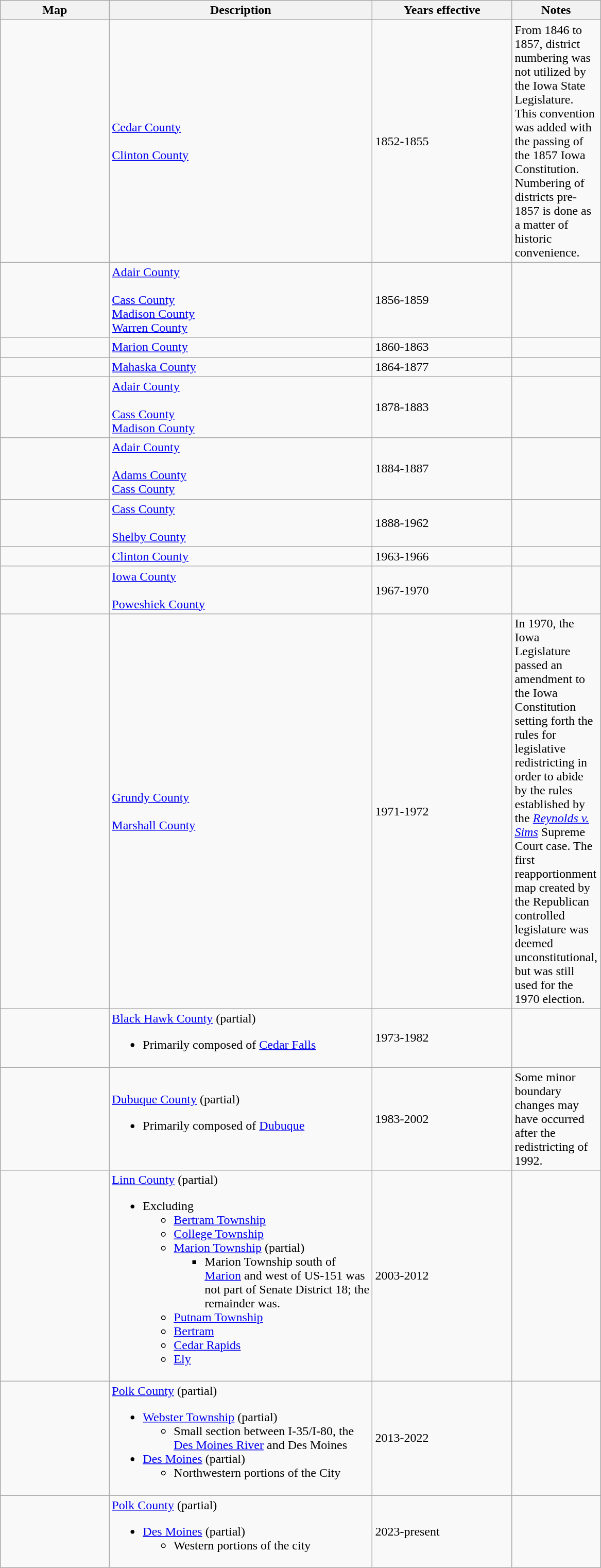<table class="wikitable sortable">
<tr>
<th style="width:100pt;">Map</th>
<th style="width:250pt;">Description</th>
<th style="width:130pt;">Years effective</th>
<th style="width:15pt;">Notes</th>
</tr>
<tr>
<td></td>
<td><a href='#'>Cedar County</a><br><br><a href='#'>Clinton County</a></td>
<td>1852-1855</td>
<td>From 1846 to 1857, district numbering was not utilized by the Iowa State Legislature. This convention was added with the passing of the 1857 Iowa Constitution. Numbering of districts pre-1857 is done as a matter of historic convenience.</td>
</tr>
<tr>
<td></td>
<td><a href='#'>Adair County</a><br><br><a href='#'>Cass County</a><br>
<a href='#'>Madison County</a><br>
<a href='#'>Warren County</a></td>
<td>1856-1859</td>
<td></td>
</tr>
<tr>
<td></td>
<td><a href='#'>Marion County</a></td>
<td>1860-1863</td>
<td></td>
</tr>
<tr>
<td></td>
<td><a href='#'>Mahaska County</a></td>
<td>1864-1877</td>
<td></td>
</tr>
<tr>
<td></td>
<td><a href='#'>Adair County</a><br><br><a href='#'>Cass County</a><br>
<a href='#'>Madison County</a></td>
<td>1878-1883</td>
<td></td>
</tr>
<tr>
<td></td>
<td><a href='#'>Adair County</a><br><br><a href='#'>Adams County</a><br>
<a href='#'>Cass County</a></td>
<td>1884-1887</td>
<td></td>
</tr>
<tr>
<td></td>
<td><a href='#'>Cass County</a><br><br><a href='#'>Shelby County</a></td>
<td>1888-1962</td>
<td></td>
</tr>
<tr>
<td></td>
<td><a href='#'>Clinton County</a></td>
<td>1963-1966</td>
<td></td>
</tr>
<tr>
<td></td>
<td><a href='#'>Iowa County</a><br><br><a href='#'>Poweshiek County</a></td>
<td>1967-1970</td>
<td></td>
</tr>
<tr>
<td></td>
<td><a href='#'>Grundy County</a><br><br><a href='#'>Marshall County</a></td>
<td>1971-1972</td>
<td>In 1970, the Iowa Legislature passed an amendment to the Iowa Constitution setting forth the rules for legislative redistricting in order to abide by the rules established by the <em><a href='#'>Reynolds v. Sims</a></em> Supreme Court case. The first reapportionment map created by the Republican controlled legislature was deemed unconstitutional, but was still used for the 1970 election.</td>
</tr>
<tr>
<td></td>
<td><a href='#'>Black Hawk County</a> (partial)<br><ul><li>Primarily composed of <a href='#'>Cedar Falls</a></li></ul></td>
<td>1973-1982</td>
<td></td>
</tr>
<tr>
<td></td>
<td><a href='#'>Dubuque County</a> (partial)<br><ul><li>Primarily composed of <a href='#'>Dubuque</a></li></ul></td>
<td>1983-2002</td>
<td>Some minor boundary changes may have occurred after the redistricting of 1992.</td>
</tr>
<tr>
<td></td>
<td><a href='#'>Linn County</a> (partial)<br><ul><li>Excluding<ul><li><a href='#'>Bertram Township</a></li><li><a href='#'>College Township</a></li><li><a href='#'>Marion Township</a> (partial)<ul><li>Marion Township south of <a href='#'>Marion</a> and west of US-151 was not part of Senate District 18; the remainder was.</li></ul></li><li><a href='#'>Putnam Township</a></li><li><a href='#'>Bertram</a></li><li><a href='#'>Cedar Rapids</a></li><li><a href='#'>Ely</a></li></ul></li></ul></td>
<td>2003-2012</td>
<td></td>
</tr>
<tr>
<td></td>
<td><a href='#'>Polk County</a> (partial)<br><ul><li><a href='#'>Webster Township</a> (partial)<ul><li>Small section between I-35/I-80, the <a href='#'>Des Moines River</a> and Des Moines</li></ul></li><li><a href='#'>Des Moines</a> (partial)<ul><li>Northwestern portions of the City</li></ul></li></ul></td>
<td>2013-2022</td>
<td></td>
</tr>
<tr>
<td></td>
<td><a href='#'>Polk County</a> (partial)<br><ul><li><a href='#'>Des Moines</a> (partial)<ul><li>Western portions of the city</li></ul></li></ul></td>
<td>2023-present</td>
</tr>
</table>
